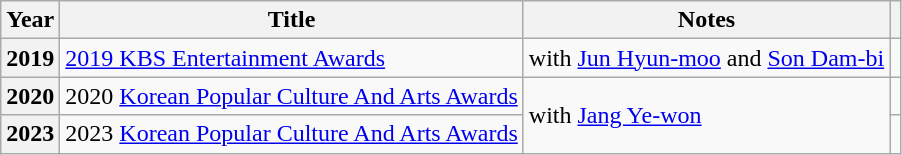<table class="wikitable plainrowheaders sortable">
<tr>
<th scope="col">Year</th>
<th scope="col">Title</th>
<th scope="col">Notes</th>
<th scope="col" class="unsortable"></th>
</tr>
<tr>
<th scope="row">2019</th>
<td><a href='#'>2019 KBS Entertainment Awards</a></td>
<td>with <a href='#'>Jun Hyun-moo</a> and <a href='#'>Son Dam-bi</a></td>
<td style="text-align:center"></td>
</tr>
<tr>
<th scope="row">2020</th>
<td>2020 <a href='#'>Korean Popular Culture And Arts Awards</a></td>
<td rowspan="2">with <a href='#'>Jang Ye-won</a></td>
<td style="text-align:center"></td>
</tr>
<tr>
<th scope="row">2023</th>
<td>2023 <a href='#'>Korean Popular Culture And Arts Awards</a></td>
<td style="text-align:center"></td>
</tr>
</table>
